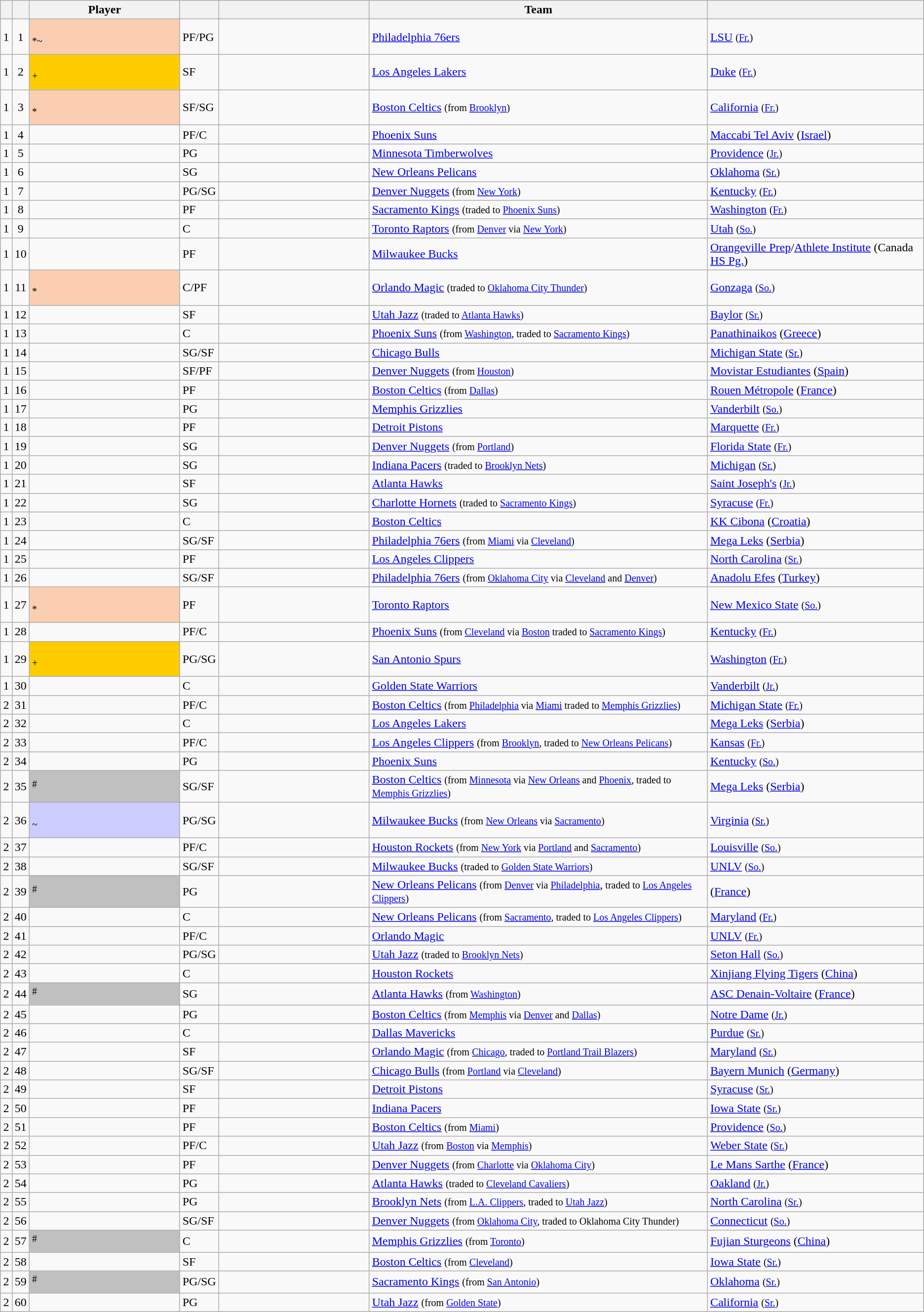<table class="wikitable sortable plainrowheaders" style="text-align:left">
<tr>
<th style="width:1%;"></th>
<th style="width:1%;"></th>
<th style="width:16%;">Player</th>
<th style="width:1%;"></th>
<th style="width:16%;"></th>
<th style="width:36%;">Team</th>
<th style="width:23%;"></th>
</tr>
<tr>
<td style="text-align:center;">1</td>
<td style="text-align:center;">1</td>
<td bgcolor="#FBCEB1"><br><sup>*~</sup></td>
<td>PF/PG</td>
<td></td>
<td><a href='#'>Philadelphia 76ers</a></td>
<td><a href='#'>LSU</a> <small>(<a href='#'>Fr.</a>)</small></td>
</tr>
<tr>
<td style="text-align:center;">1</td>
<td style="text-align:center;">2</td>
<td bgcolor="#FFCC00"><br><sup>+</sup></td>
<td>SF</td>
<td></td>
<td><a href='#'>Los Angeles Lakers</a></td>
<td><a href='#'>Duke</a> <small>(<a href='#'>Fr.</a>)</small></td>
</tr>
<tr>
<td style="text-align:center;">1</td>
<td style="text-align:center;">3</td>
<td bgcolor="#FBCEB1"><br><sup>*</sup></td>
<td>SF/SG</td>
<td></td>
<td><a href='#'>Boston Celtics</a> <small>(from <a href='#'>Brooklyn</a>)</small></td>
<td><a href='#'>California</a> <small>(<a href='#'>Fr.</a>)</small></td>
</tr>
<tr>
<td style="text-align:center;">1</td>
<td style="text-align:center;">4</td>
<td></td>
<td>PF/C</td>
<td></td>
<td><a href='#'>Phoenix Suns</a></td>
<td><a href='#'>Maccabi Tel Aviv</a> (<a href='#'>Israel</a>)</td>
</tr>
<tr>
<td style="text-align:center;">1</td>
<td style="text-align:center;">5</td>
<td></td>
<td>PG</td>
<td></td>
<td><a href='#'>Minnesota Timberwolves</a></td>
<td><a href='#'>Providence</a> <small>(<a href='#'>Jr.</a>)</small></td>
</tr>
<tr>
<td style="text-align:center;">1</td>
<td style="text-align:center;">6</td>
<td></td>
<td>SG</td>
<td></td>
<td><a href='#'>New Orleans Pelicans</a></td>
<td><a href='#'>Oklahoma</a> <small>(<a href='#'>Sr.</a>)</small></td>
</tr>
<tr>
<td style="text-align:center;">1</td>
<td style="text-align:center;">7</td>
<td></td>
<td>PG/SG</td>
<td></td>
<td><a href='#'>Denver Nuggets</a> <small>(from <a href='#'>New York</a>)</small></td>
<td><a href='#'>Kentucky</a> <small>(<a href='#'>Fr.</a>)</small></td>
</tr>
<tr>
<td style="text-align:center;">1</td>
<td style="text-align:center;">8</td>
<td></td>
<td>PF</td>
<td></td>
<td><a href='#'>Sacramento Kings</a> <small>(traded to <a href='#'>Phoenix Suns</a>)</small></td>
<td><a href='#'>Washington</a> <small>(<a href='#'>Fr.</a>)</small></td>
</tr>
<tr>
<td style="text-align:center;">1</td>
<td style="text-align:center;">9</td>
<td></td>
<td>C</td>
<td></td>
<td><a href='#'>Toronto Raptors</a> <small>(from <a href='#'>Denver</a> via <a href='#'>New York</a>)</small></td>
<td><a href='#'>Utah</a> <small>(<a href='#'>So.</a>)</small></td>
</tr>
<tr>
<td style="text-align:center;">1</td>
<td style="text-align:center;">10</td>
<td></td>
<td>PF</td>
<td></td>
<td><a href='#'>Milwaukee Bucks</a></td>
<td><a href='#'>Orangeville Prep</a>/<a href='#'>Athlete Institute</a> (Canada <a href='#'>HS Pg.</a>)</td>
</tr>
<tr>
<td style="text-align:center;">1</td>
<td style="text-align:center;">11</td>
<td bgcolor="#FBCEB1"><br><sup>*</sup></td>
<td>C/PF</td>
<td></td>
<td><a href='#'>Orlando Magic</a> <small>(traded to <a href='#'>Oklahoma City Thunder</a>)</small></td>
<td><a href='#'>Gonzaga</a>  <small>(<a href='#'>So.</a>)</small></td>
</tr>
<tr>
<td style="text-align:center;">1</td>
<td style="text-align:center;">12</td>
<td></td>
<td>SF</td>
<td></td>
<td><a href='#'>Utah Jazz</a> <small>(traded to <a href='#'>Atlanta Hawks</a>)</small></td>
<td><a href='#'>Baylor</a>  <small>(<a href='#'>Sr.</a>)</small></td>
</tr>
<tr>
<td style="text-align:center;">1</td>
<td style="text-align:center;">13</td>
<td></td>
<td>C</td>
<td></td>
<td><a href='#'>Phoenix Suns</a> <small>(from <a href='#'>Washington</a>, traded to <a href='#'>Sacramento Kings</a>)</small></td>
<td><a href='#'>Panathinaikos</a> (<a href='#'>Greece</a>)</td>
</tr>
<tr>
<td style="text-align:center;">1</td>
<td style="text-align:center;">14</td>
<td></td>
<td>SG/SF</td>
<td></td>
<td><a href='#'>Chicago Bulls</a></td>
<td><a href='#'>Michigan State</a> <small>(<a href='#'>Sr.</a>)</small></td>
</tr>
<tr>
<td style="text-align:center;">1</td>
<td style="text-align:center;">15</td>
<td></td>
<td>SF/PF</td>
<td></td>
<td><a href='#'>Denver Nuggets</a> <small>(from <a href='#'>Houston</a>)</small></td>
<td><a href='#'>Movistar Estudiantes</a> (<a href='#'>Spain</a>)</td>
</tr>
<tr>
<td style="text-align:center;">1</td>
<td style="text-align:center;">16</td>
<td></td>
<td>PF</td>
<td></td>
<td><a href='#'>Boston Celtics</a> <small>(from <a href='#'>Dallas</a>)</small></td>
<td><a href='#'>Rouen Métropole</a> (<a href='#'>France</a>)</td>
</tr>
<tr>
<td style="text-align:center;">1</td>
<td style="text-align:center;">17</td>
<td></td>
<td>PG</td>
<td></td>
<td><a href='#'>Memphis Grizzlies</a></td>
<td><a href='#'>Vanderbilt</a> <small>(<a href='#'>So.</a>)</small></td>
</tr>
<tr>
<td style="text-align:center;">1</td>
<td style="text-align:center;">18</td>
<td></td>
<td>PF</td>
<td></td>
<td><a href='#'>Detroit Pistons</a></td>
<td><a href='#'>Marquette</a> <small>(<a href='#'>Fr.</a>)</small></td>
</tr>
<tr>
<td style="text-align:center;">1</td>
<td style="text-align:center;">19</td>
<td></td>
<td>SG</td>
<td></td>
<td><a href='#'>Denver Nuggets</a> <small>(from <a href='#'>Portland</a>)</small></td>
<td><a href='#'>Florida State</a> <small>(<a href='#'>Fr.</a>)</small></td>
</tr>
<tr>
<td style="text-align:center;">1</td>
<td style="text-align:center;">20</td>
<td></td>
<td>SG</td>
<td></td>
<td><a href='#'>Indiana Pacers</a> <small>(traded to <a href='#'>Brooklyn Nets</a>)</small></td>
<td><a href='#'>Michigan</a>  <small>(<a href='#'>Sr.</a>)</small></td>
</tr>
<tr>
<td style="text-align:center;">1</td>
<td style="text-align:center;">21</td>
<td></td>
<td>SF</td>
<td></td>
<td><a href='#'>Atlanta Hawks</a></td>
<td><a href='#'>Saint Joseph's</a>  <small>(<a href='#'>Jr.</a>)</small></td>
</tr>
<tr>
<td style="text-align:center;">1</td>
<td style="text-align:center;">22</td>
<td></td>
<td>SG</td>
<td></td>
<td><a href='#'>Charlotte Hornets</a> <small>(traded to <a href='#'>Sacramento Kings</a>)</small></td>
<td><a href='#'>Syracuse</a> <small>(<a href='#'>Fr.</a>)</small></td>
</tr>
<tr>
<td style="text-align:center;">1</td>
<td style="text-align:center;">23</td>
<td></td>
<td>C</td>
<td></td>
<td><a href='#'>Boston Celtics</a></td>
<td><a href='#'>KK Cibona</a> (<a href='#'>Croatia</a>)</td>
</tr>
<tr>
<td style="text-align:center;">1</td>
<td style="text-align:center;">24</td>
<td></td>
<td>SG/SF</td>
<td></td>
<td><a href='#'>Philadelphia 76ers</a> <small>(from <a href='#'>Miami</a> via <a href='#'>Cleveland</a>)</small></td>
<td><a href='#'>Mega Leks</a> (<a href='#'>Serbia</a>)</td>
</tr>
<tr>
<td style="text-align:center;">1</td>
<td style="text-align:center;">25</td>
<td></td>
<td>PF</td>
<td></td>
<td><a href='#'>Los Angeles Clippers</a></td>
<td><a href='#'>North Carolina</a> <small>(<a href='#'>Sr.</a>)</small></td>
</tr>
<tr>
<td style="text-align:center;">1</td>
<td style="text-align:center;">26</td>
<td></td>
<td>SG/SF</td>
<td></td>
<td><a href='#'>Philadelphia 76ers</a> <small>(from <a href='#'>Oklahoma City</a> via <a href='#'>Cleveland</a> and <a href='#'>Denver</a>)</small></td>
<td><a href='#'>Anadolu Efes</a> (<a href='#'>Turkey</a>)</td>
</tr>
<tr>
<td style="text-align:center;">1</td>
<td style="text-align:center;">27</td>
<td bgcolor="#FBCEB1"><br><sup>*</sup></td>
<td>PF</td>
<td></td>
<td><a href='#'>Toronto Raptors</a></td>
<td><a href='#'>New Mexico State</a> <small>(<a href='#'>So.</a>)</small></td>
</tr>
<tr>
<td style="text-align:center;">1</td>
<td style="text-align:center;">28</td>
<td></td>
<td>PF/C</td>
<td></td>
<td><a href='#'>Phoenix Suns</a> <small>(from <a href='#'>Cleveland</a> via <a href='#'>Boston</a> traded to <a href='#'>Sacramento Kings</a>)</small></td>
<td><a href='#'>Kentucky</a> <small>(<a href='#'>Fr.</a>)</small></td>
</tr>
<tr>
<td style="text-align:center;">1</td>
<td style="text-align:center;">29</td>
<td bgcolor="#FFCC00"><br><sup>+</sup></td>
<td>PG/SG</td>
<td></td>
<td><a href='#'>San Antonio Spurs</a></td>
<td><a href='#'>Washington</a> <small>(<a href='#'>Fr.</a>)</small></td>
</tr>
<tr>
<td style="text-align:center;">1</td>
<td style="text-align:center;">30</td>
<td></td>
<td>C</td>
<td></td>
<td><a href='#'>Golden State Warriors</a></td>
<td><a href='#'>Vanderbilt</a>  <small>(<a href='#'>Jr.</a>)</small></td>
</tr>
<tr>
<td style="text-align:center;">2</td>
<td style="text-align:center;">31</td>
<td></td>
<td>PF/C</td>
<td></td>
<td><a href='#'>Boston Celtics</a> <small>(from <a href='#'>Philadelphia</a> via <a href='#'>Miami</a> traded to <a href='#'>Memphis Grizzlies</a>)</small></td>
<td><a href='#'>Michigan State</a> <small>(<a href='#'>Fr.</a>)</small></td>
</tr>
<tr>
<td style="text-align:center;">2</td>
<td style="text-align:center;">32</td>
<td></td>
<td>C</td>
<td></td>
<td><a href='#'>Los Angeles Lakers</a></td>
<td><a href='#'>Mega Leks</a> (<a href='#'>Serbia</a>)</td>
</tr>
<tr>
<td style="text-align:center;">2</td>
<td style="text-align:center;">33</td>
<td></td>
<td>PF/C</td>
<td></td>
<td><a href='#'>Los Angeles Clippers</a> <small> (from <a href='#'>Brooklyn</a>, traded to <a href='#'>New Orleans Pelicans</a>)</small></td>
<td><a href='#'>Kansas</a> <small>(<a href='#'>Fr.</a>)</small></td>
</tr>
<tr>
<td style="text-align:center;">2</td>
<td style="text-align:center;">34</td>
<td></td>
<td>PG</td>
<td></td>
<td><a href='#'>Phoenix Suns</a></td>
<td><a href='#'>Kentucky</a> <small>(<a href='#'>So.</a>)</small></td>
</tr>
<tr>
<td style="text-align:center;">2</td>
<td style="text-align:center;">35</td>
<td bgcolor="C0C0C0"><sup>#</sup></td>
<td>SG/SF</td>
<td></td>
<td><a href='#'>Boston Celtics</a> <small>(from <a href='#'>Minnesota</a> via <a href='#'>New Orleans</a> and <a href='#'>Phoenix</a>, traded to <a href='#'>Memphis Grizzlies</a>)</small></td>
<td><a href='#'>Mega Leks</a> (<a href='#'>Serbia</a>)</td>
</tr>
<tr>
<td style="text-align:center;">2</td>
<td style="text-align:center;">36</td>
<td bgcolor="CCCCFF"><br><sup>~</sup></td>
<td>PG/SG</td>
<td></td>
<td><a href='#'>Milwaukee Bucks</a> <small>(from <a href='#'>New Orleans</a> via <a href='#'>Sacramento</a>)</small></td>
<td><a href='#'>Virginia</a> <small>(<a href='#'>Sr.</a>)</small></td>
</tr>
<tr>
<td style="text-align:center;">2</td>
<td style="text-align:center;">37</td>
<td></td>
<td>PF/C</td>
<td></td>
<td><a href='#'>Houston Rockets</a> <small>(from <a href='#'>New York</a> via <a href='#'>Portland</a> and <a href='#'>Sacramento</a>)</small></td>
<td><a href='#'>Louisville</a> <small>(<a href='#'>So.</a>)</small></td>
</tr>
<tr>
<td style="text-align:center;">2</td>
<td style="text-align:center;">38</td>
<td></td>
<td>SG/SF</td>
<td></td>
<td><a href='#'>Milwaukee Bucks</a> <small>(traded to <a href='#'>Golden State Warriors</a>)</small></td>
<td><a href='#'>UNLV</a> <small>(<a href='#'>So.</a>)</small></td>
</tr>
<tr>
<td style="text-align:center;">2</td>
<td style="text-align:center;">39</td>
<td bgcolor="C0C0C0"><sup>#</sup></td>
<td>PG</td>
<td></td>
<td><a href='#'>New Orleans Pelicans</a> <small>(from <a href='#'>Denver</a> via <a href='#'>Philadelphia</a></small>,<small> traded to <a href='#'>Los Angeles Clippers</a>)</small></td>
<td> (<a href='#'>France</a>)</td>
</tr>
<tr>
<td style="text-align:center;">2</td>
<td style="text-align:center;">40</td>
<td></td>
<td>C</td>
<td></td>
<td><a href='#'>New Orleans Pelicans</a> <small>(from <a href='#'>Sacramento</a>, traded to <a href='#'>Los Angeles Clippers</a>)</small></td>
<td><a href='#'>Maryland</a> <small>(<a href='#'>Fr.</a>)</small></td>
</tr>
<tr>
<td style="text-align:center;">2</td>
<td style="text-align:center;">41</td>
<td></td>
<td>PF/C</td>
<td></td>
<td><a href='#'>Orlando Magic</a></td>
<td><a href='#'>UNLV</a> <small>(<a href='#'>Fr.</a>)</small></td>
</tr>
<tr>
<td style="text-align:center;">2</td>
<td style="text-align:center;">42</td>
<td></td>
<td>PG/SG</td>
<td></td>
<td><a href='#'>Utah Jazz</a> <small>(traded to <a href='#'>Brooklyn Nets</a>)</small></td>
<td><a href='#'>Seton Hall</a> <small>(<a href='#'>So.</a>)</small></td>
</tr>
<tr>
<td style="text-align:center;">2</td>
<td style="text-align:center;">43</td>
<td></td>
<td>C</td>
<td></td>
<td><a href='#'>Houston Rockets</a></td>
<td><a href='#'>Xinjiang Flying Tigers</a> (<a href='#'>China</a>)</td>
</tr>
<tr>
<td style="text-align:center;">2</td>
<td style="text-align:center;">44</td>
<td bgcolor="C0C0C0"><sup>#</sup></td>
<td>SG</td>
<td></td>
<td><a href='#'>Atlanta Hawks</a> <small>(from <a href='#'>Washington</a>)</small></td>
<td><a href='#'>ASC Denain-Voltaire</a> (<a href='#'>France</a>)</td>
</tr>
<tr>
<td style="text-align:center;">2</td>
<td style="text-align:center;">45</td>
<td></td>
<td>PG</td>
<td></td>
<td><a href='#'>Boston Celtics</a> <small>(from <a href='#'>Memphis</a> via <a href='#'>Denver</a> and <a href='#'>Dallas</a>)</small></td>
<td><a href='#'>Notre Dame</a> <small>(<a href='#'>Jr.</a>)</small></td>
</tr>
<tr>
<td style="text-align:center;">2</td>
<td style="text-align:center;">46</td>
<td></td>
<td>C</td>
<td></td>
<td><a href='#'>Dallas Mavericks</a></td>
<td><a href='#'>Purdue</a> <small>(<a href='#'>Sr.</a>)</small></td>
</tr>
<tr>
<td style="text-align:center;">2</td>
<td style="text-align:center;">47</td>
<td></td>
<td>SF</td>
<td></td>
<td><a href='#'>Orlando Magic</a> <small>(from <a href='#'>Chicago</a>, traded to <a href='#'>Portland Trail Blazers</a>)</small></td>
<td><a href='#'>Maryland</a> <small>(<a href='#'>Sr.</a>)</small></td>
</tr>
<tr>
<td style="text-align:center;">2</td>
<td style="text-align:center;">48</td>
<td></td>
<td>SG/SF</td>
<td></td>
<td><a href='#'>Chicago Bulls</a> <small>(from <a href='#'>Portland</a> via <a href='#'>Cleveland</a>)</small></td>
<td><a href='#'>Bayern Munich</a> (<a href='#'>Germany</a>)</td>
</tr>
<tr>
<td style="text-align:center;">2</td>
<td style="text-align:center;">49</td>
<td></td>
<td>SF</td>
<td></td>
<td><a href='#'>Detroit Pistons</a></td>
<td><a href='#'>Syracuse</a> <small>(<a href='#'>Sr.</a>)</small></td>
</tr>
<tr>
<td style="text-align:center;">2</td>
<td style="text-align:center;">50</td>
<td></td>
<td>PF</td>
<td></td>
<td><a href='#'>Indiana Pacers</a></td>
<td><a href='#'>Iowa State</a> <small>(<a href='#'>Sr.</a>)</small></td>
</tr>
<tr>
<td style="text-align:center;">2</td>
<td style="text-align:center;">51</td>
<td></td>
<td>PF</td>
<td></td>
<td><a href='#'>Boston Celtics</a> <small>(from <a href='#'>Miami</a>)</small></td>
<td><a href='#'>Providence</a> <small>(<a href='#'>So.</a>)</small></td>
</tr>
<tr>
<td style="text-align:center;">2</td>
<td style="text-align:center;">52</td>
<td></td>
<td>PF/C</td>
<td></td>
<td><a href='#'>Utah Jazz</a> <small>(from <a href='#'>Boston</a> via <a href='#'>Memphis</a>)</small></td>
<td><a href='#'>Weber State</a> <small>(<a href='#'>Sr.</a>)</small></td>
</tr>
<tr>
<td style="text-align:center;">2</td>
<td style="text-align:center;">53</td>
<td></td>
<td>PF</td>
<td></td>
<td><a href='#'>Denver Nuggets</a> <small>(from <a href='#'>Charlotte</a> via <a href='#'>Oklahoma City</a>)</small></td>
<td><a href='#'>Le Mans Sarthe</a> (<a href='#'>France</a>)</td>
</tr>
<tr>
<td style="text-align:center;">2</td>
<td style="text-align:center;">54</td>
<td></td>
<td>PG</td>
<td></td>
<td><a href='#'>Atlanta Hawks</a> <small>(traded to <a href='#'>Cleveland Cavaliers</a>)</small></td>
<td><a href='#'>Oakland</a> <small>(<a href='#'>Jr.</a>)</small></td>
</tr>
<tr>
<td style="text-align:center;">2</td>
<td style="text-align:center;">55</td>
<td></td>
<td>PG</td>
<td></td>
<td><a href='#'>Brooklyn Nets</a> <small> (from <a href='#'>L.A. Clippers</a>, traded to <a href='#'>Utah Jazz</a>)</small></td>
<td><a href='#'>North Carolina</a> <small>(<a href='#'>Sr.</a>)</small></td>
</tr>
<tr>
<td style="text-align:center;">2</td>
<td style="text-align:center;">56</td>
<td></td>
<td>SG/SF</td>
<td></td>
<td><a href='#'>Denver Nuggets</a> <small>(from <a href='#'>Oklahoma City</a>, traded to Oklahoma City Thunder)</small></td>
<td><a href='#'>Connecticut</a> <small>(<a href='#'>So.</a>)</small></td>
</tr>
<tr>
<td style="text-align:center;">2</td>
<td style="text-align:center;">57</td>
<td bgcolor="C0C0C0"><sup>#</sup></td>
<td>C</td>
<td></td>
<td><a href='#'>Memphis Grizzlies</a> <small>(from <a href='#'>Toronto</a>)</small></td>
<td><a href='#'>Fujian Sturgeons</a> (<a href='#'>China</a>)</td>
</tr>
<tr>
<td style="text-align:center;">2</td>
<td style="text-align:center;">58</td>
<td></td>
<td>SF</td>
<td></td>
<td><a href='#'>Boston Celtics</a> <small>(from <a href='#'>Cleveland</a>)</small></td>
<td><a href='#'>Iowa State</a> <small>(<a href='#'>Sr.</a>)</small></td>
</tr>
<tr>
<td style="text-align:center;">2</td>
<td style="text-align:center;">59</td>
<td bgcolor="C0C0C0"><sup>#</sup></td>
<td>PG/SG</td>
<td></td>
<td><a href='#'>Sacramento Kings</a> <small>(from <a href='#'>San Antonio</a>)</small></td>
<td><a href='#'>Oklahoma</a> <small>(<a href='#'>Sr.</a>)</small></td>
</tr>
<tr>
<td style="text-align:center;">2</td>
<td style="text-align:center;">60</td>
<td></td>
<td>PG</td>
<td></td>
<td><a href='#'>Utah Jazz</a> <small>(from <a href='#'>Golden State</a>)</small></td>
<td><a href='#'>California</a>  <small>(<a href='#'>Sr.</a>)</small></td>
</tr>
</table>
